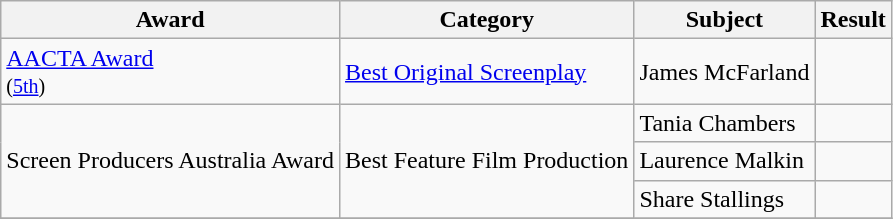<table class="wikitable">
<tr>
<th>Award</th>
<th>Category</th>
<th>Subject</th>
<th>Result</th>
</tr>
<tr>
<td><a href='#'>AACTA Award</a><br><small>(<a href='#'>5th</a>)</small></td>
<td><a href='#'>Best Original Screenplay</a></td>
<td>James McFarland</td>
<td></td>
</tr>
<tr>
<td rowspan=3>Screen Producers Australia Award</td>
<td rowspan=3>Best Feature Film Production</td>
<td>Tania Chambers</td>
<td></td>
</tr>
<tr>
<td>Laurence Malkin</td>
<td></td>
</tr>
<tr>
<td>Share Stallings</td>
<td></td>
</tr>
<tr>
</tr>
</table>
